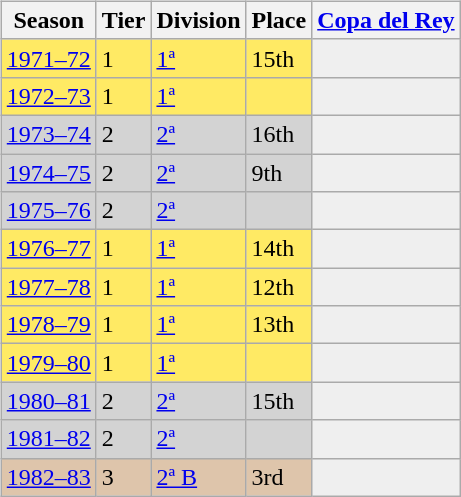<table>
<tr>
<td valign="top" width=0%><br><table class="wikitable">
<tr style="background:#f0f6fa;">
<th>Season</th>
<th>Tier</th>
<th>Division</th>
<th>Place</th>
<th><a href='#'>Copa del Rey</a></th>
</tr>
<tr>
<td style="background:#FFEA64;"><a href='#'>1971–72</a></td>
<td style="background:#FFEA64;">1</td>
<td style="background:#FFEA64;"><a href='#'>1ª</a></td>
<td style="background:#FFEA64;">15th</td>
<th style="background:#efefef;"></th>
</tr>
<tr>
<td style="background:#FFEA64;"><a href='#'>1972–73</a></td>
<td style="background:#FFEA64;">1</td>
<td style="background:#FFEA64;"><a href='#'>1ª</a></td>
<td style="background:#FFEA64;"></td>
<th style="background:#efefef;"></th>
</tr>
<tr>
<td style="background:#D3D3D3;"><a href='#'>1973–74</a></td>
<td style="background:#D3D3D3;">2</td>
<td style="background:#D3D3D3;"><a href='#'>2ª</a></td>
<td style="background:#D3D3D3;">16th</td>
<th style="background:#efefef;"></th>
</tr>
<tr>
<td style="background:#D3D3D3;"><a href='#'>1974–75</a></td>
<td style="background:#D3D3D3;">2</td>
<td style="background:#D3D3D3;"><a href='#'>2ª</a></td>
<td style="background:#D3D3D3;">9th</td>
<th style="background:#efefef;"></th>
</tr>
<tr>
<td style="background:#D3D3D3;"><a href='#'>1975–76</a></td>
<td style="background:#D3D3D3;">2</td>
<td style="background:#D3D3D3;"><a href='#'>2ª</a></td>
<td style="background:#D3D3D3;"></td>
<th style="background:#efefef;"></th>
</tr>
<tr>
<td style="background:#FFEA64;"><a href='#'>1976–77</a></td>
<td style="background:#FFEA64;">1</td>
<td style="background:#FFEA64;"><a href='#'>1ª</a></td>
<td style="background:#FFEA64;">14th</td>
<th style="background:#efefef;"></th>
</tr>
<tr>
<td style="background:#FFEA64;"><a href='#'>1977–78</a></td>
<td style="background:#FFEA64;">1</td>
<td style="background:#FFEA64;"><a href='#'>1ª</a></td>
<td style="background:#FFEA64;">12th</td>
<th style="background:#efefef;"></th>
</tr>
<tr>
<td style="background:#FFEA64;"><a href='#'>1978–79</a></td>
<td style="background:#FFEA64;">1</td>
<td style="background:#FFEA64;"><a href='#'>1ª</a></td>
<td style="background:#FFEA64;">13th</td>
<th style="background:#efefef;"></th>
</tr>
<tr>
<td style="background:#FFEA64;"><a href='#'>1979–80</a></td>
<td style="background:#FFEA64;">1</td>
<td style="background:#FFEA64;"><a href='#'>1ª</a></td>
<td style="background:#FFEA64;"></td>
<th style="background:#efefef;"></th>
</tr>
<tr>
<td style="background:#D3D3D3;"><a href='#'>1980–81</a></td>
<td style="background:#D3D3D3;">2</td>
<td style="background:#D3D3D3;"><a href='#'>2ª</a></td>
<td style="background:#D3D3D3;">15th</td>
<th style="background:#efefef;"></th>
</tr>
<tr>
<td style="background:#D3D3D3;"><a href='#'>1981–82</a></td>
<td style="background:#D3D3D3;">2</td>
<td style="background:#D3D3D3;"><a href='#'>2ª</a></td>
<td style="background:#D3D3D3;"></td>
<th style="background:#efefef;"></th>
</tr>
<tr>
<td style="background:#DEC5AB;"><a href='#'>1982–83</a></td>
<td style="background:#DEC5AB;">3</td>
<td style="background:#DEC5AB;"><a href='#'>2ª B</a></td>
<td style="background:#DEC5AB;">3rd</td>
<th style="background:#efefef;"></th>
</tr>
</table>
</td>
</tr>
</table>
